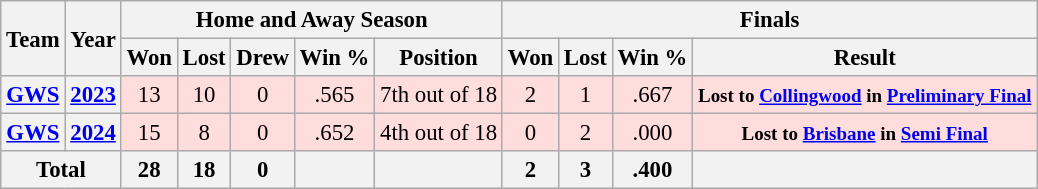<table class="wikitable" style="font-size: 95%; text-align:center;">
<tr>
<th rowspan="2">Team</th>
<th rowspan="2">Year</th>
<th colspan="5">Home and Away Season</th>
<th colspan="4">Finals</th>
</tr>
<tr>
<th>Won</th>
<th>Lost</th>
<th>Drew</th>
<th>Win %</th>
<th>Position</th>
<th>Won</th>
<th>Lost</th>
<th>Win %</th>
<th>Result</th>
</tr>
<tr ! style="background:#fdd;">
<th><a href='#'>GWS</a></th>
<th><a href='#'>2023</a></th>
<td>13</td>
<td>10</td>
<td>0</td>
<td>.565</td>
<td>7th out of 18</td>
<td>2</td>
<td>1</td>
<td>.667</td>
<td><strong><small>Lost to <a href='#'>Collingwood</a> in <a href='#'>Preliminary Final</a></small></strong></td>
</tr>
<tr ! style="background:#fdd;">
<th><a href='#'>GWS</a></th>
<th><a href='#'>2024</a></th>
<td>15</td>
<td>8</td>
<td>0</td>
<td>.652</td>
<td>4th out of 18</td>
<td>0</td>
<td>2</td>
<td>.000</td>
<td><strong><small>Lost to <a href='#'>Brisbane</a> in <a href='#'>Semi Final</a></small></strong></td>
</tr>
<tr>
<th colspan="2">Total</th>
<th>28</th>
<th>18</th>
<th>0</th>
<th></th>
<th></th>
<th>2</th>
<th>3</th>
<th>.400</th>
<th></th>
</tr>
</table>
